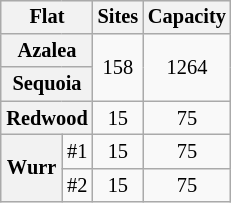<table class="wikitable sortable" style="font-size:85%;float:right;text-align:center;">
<tr>
<th colspan=2>Flat</th>
<th>Sites</th>
<th>Capacity</th>
</tr>
<tr>
<th colspan=2>Azalea</th>
<td rowspan=2>158</td>
<td rowspan=2>1264</td>
</tr>
<tr>
<th colspan=2>Sequoia</th>
</tr>
<tr>
<th colspan=2>Redwood</th>
<td>15</td>
<td>75</td>
</tr>
<tr>
<th rowspan=2>Wurr</th>
<td>#1</td>
<td>15</td>
<td>75</td>
</tr>
<tr>
<td>#2</td>
<td>15</td>
<td>75</td>
</tr>
</table>
